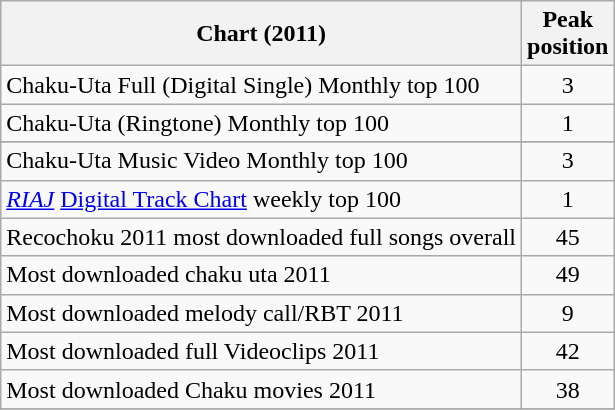<table class="wikitable">
<tr>
<th>Chart (2011)</th>
<th>Peak<br>position</th>
</tr>
<tr>
<td>Chaku-Uta Full (Digital Single) Monthly top 100</td>
<td align="center">3</td>
</tr>
<tr>
<td>Chaku-Uta (Ringtone) Monthly top 100</td>
<td align="center">1</td>
</tr>
<tr>
</tr>
<tr>
<td>Chaku-Uta Music Video Monthly top 100</td>
<td align="center">3</td>
</tr>
<tr>
<td><em><a href='#'>RIAJ</a></em> <a href='#'>Digital Track Chart</a> weekly top 100</td>
<td align="center">1</td>
</tr>
<tr>
<td>Recochoku 2011 most downloaded full songs overall</td>
<td align="center">45</td>
</tr>
<tr>
<td>Most downloaded chaku uta 2011</td>
<td align="center">49</td>
</tr>
<tr>
<td>Most downloaded melody call/RBT 2011</td>
<td align="center">9</td>
</tr>
<tr>
<td>Most downloaded full Videoclips 2011</td>
<td align="center">42</td>
</tr>
<tr>
<td>Most downloaded Chaku movies 2011</td>
<td align="center">38</td>
</tr>
<tr>
</tr>
</table>
